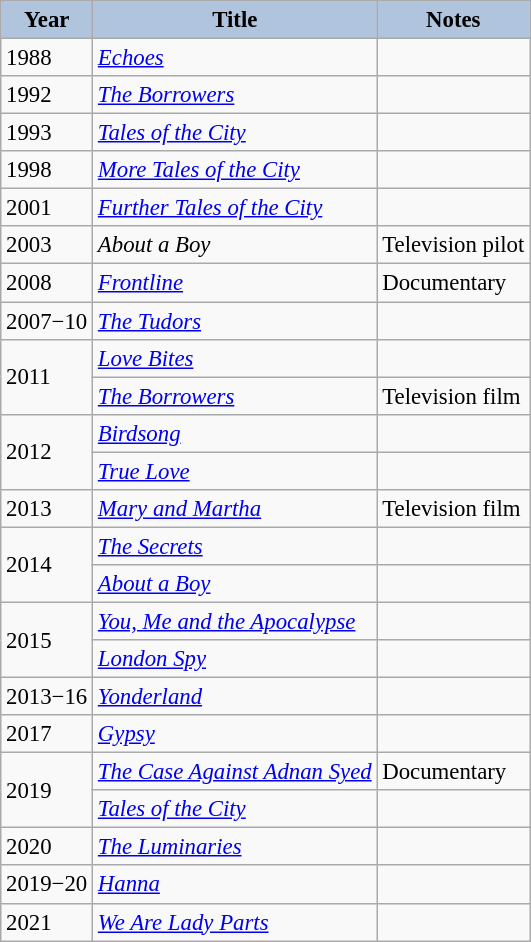<table class="wikitable" style="font-size:95%;">
<tr>
<th style="background:#B0C4DE;">Year</th>
<th style="background:#B0C4DE;">Title</th>
<th style="background:#B0C4DE;">Notes</th>
</tr>
<tr>
<td>1988</td>
<td><em><a href='#'>Echoes</a></em></td>
<td></td>
</tr>
<tr>
<td>1992</td>
<td><em><a href='#'>The Borrowers</a></em></td>
<td></td>
</tr>
<tr>
<td>1993</td>
<td><em><a href='#'>Tales of the City</a></em></td>
<td></td>
</tr>
<tr>
<td>1998</td>
<td><em><a href='#'>More Tales of the City</a></em></td>
<td></td>
</tr>
<tr>
<td>2001</td>
<td><em><a href='#'>Further Tales of the City</a></em></td>
<td></td>
</tr>
<tr>
<td>2003</td>
<td><em>About a Boy</em></td>
<td>Television pilot</td>
</tr>
<tr>
<td>2008</td>
<td><em><a href='#'>Frontline</a></em></td>
<td>Documentary</td>
</tr>
<tr>
<td>2007−10</td>
<td><em><a href='#'>The Tudors</a></em></td>
<td></td>
</tr>
<tr>
<td rowspan=2>2011</td>
<td><em><a href='#'>Love Bites</a></em></td>
<td></td>
</tr>
<tr>
<td><em><a href='#'>The Borrowers</a></em></td>
<td>Television film</td>
</tr>
<tr>
<td rowspan=2>2012</td>
<td><em><a href='#'>Birdsong</a></em></td>
<td></td>
</tr>
<tr>
<td><em><a href='#'>True Love</a></em></td>
<td></td>
</tr>
<tr>
<td>2013</td>
<td><em><a href='#'>Mary and Martha</a></em></td>
<td>Television film</td>
</tr>
<tr>
<td rowspan=2>2014</td>
<td><em><a href='#'>The Secrets</a></em></td>
<td></td>
</tr>
<tr>
<td><em><a href='#'>About a Boy</a></em></td>
<td></td>
</tr>
<tr>
<td rowspan=2>2015</td>
<td><em><a href='#'>You, Me and the Apocalypse</a></em></td>
<td></td>
</tr>
<tr>
<td><em><a href='#'>London Spy</a></em></td>
<td></td>
</tr>
<tr>
<td>2013−16</td>
<td><em><a href='#'>Yonderland</a></em></td>
<td></td>
</tr>
<tr>
<td>2017</td>
<td><em><a href='#'>Gypsy</a></em></td>
<td></td>
</tr>
<tr>
<td rowspan=2>2019</td>
<td><em><a href='#'>The Case Against Adnan Syed</a></em></td>
<td>Documentary</td>
</tr>
<tr>
<td><em><a href='#'>Tales of the City</a></em></td>
<td></td>
</tr>
<tr>
<td>2020</td>
<td><em><a href='#'>The Luminaries</a></em></td>
<td></td>
</tr>
<tr>
<td>2019−20</td>
<td><em><a href='#'>Hanna</a></em></td>
<td></td>
</tr>
<tr>
<td>2021</td>
<td><em><a href='#'>We Are Lady Parts</a></em></td>
<td></td>
</tr>
</table>
